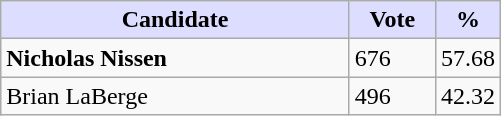<table class="wikitable">
<tr>
<th style="background:#ddf; width:225px;">Candidate</th>
<th style="background:#ddf; width:50px;">Vote</th>
<th style="background:#ddf; width:30px;">%</th>
</tr>
<tr>
<td><strong>Nicholas Nissen</strong></td>
<td>676</td>
<td>57.68</td>
</tr>
<tr>
<td>Brian LaBerge</td>
<td>496</td>
<td>42.32</td>
</tr>
</table>
